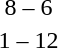<table style="text-align:center">
<tr>
<th width=200></th>
<th width=100></th>
<th width=200></th>
</tr>
<tr>
<td align=right><strong></strong></td>
<td>8 – 6</td>
<td align=left></td>
</tr>
<tr>
<td align=right></td>
<td>1 – 12</td>
<td align=left><strong></strong></td>
</tr>
</table>
